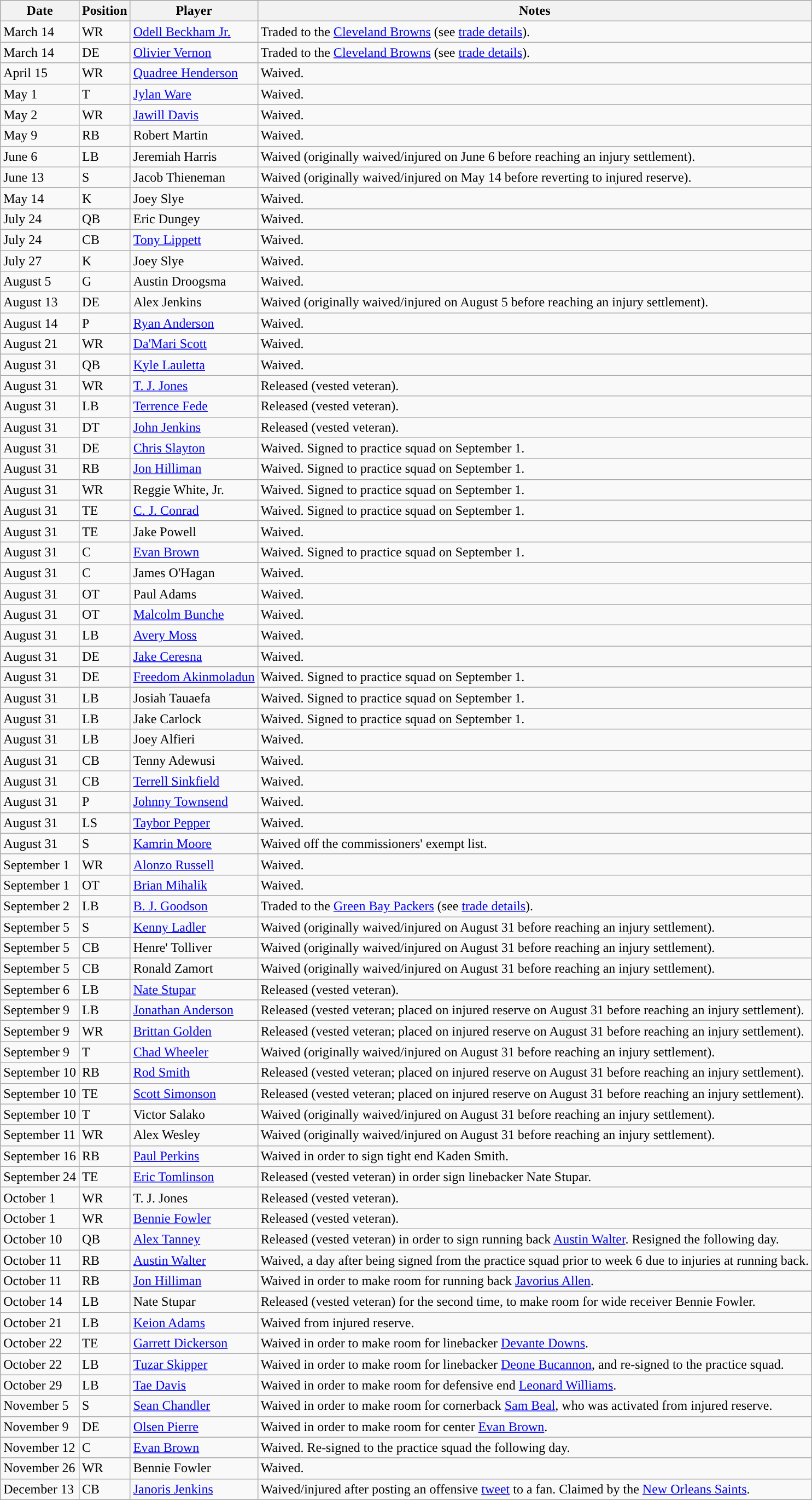<table class="wikitable">
<tr>
<th>Date</th>
<th>Position</th>
<th>Player</th>
<th>Notes</th>
</tr>
<tr>
<td>March 14</td>
<td>WR</td>
<td><a href='#'>Odell Beckham Jr.</a></td>
<td>Traded to the <a href='#'>Cleveland Browns</a> (see <a href='#'>trade details</a>).</td>
</tr>
<tr>
<td>March 14</td>
<td>DE</td>
<td><a href='#'>Olivier Vernon</a></td>
<td>Traded to the <a href='#'>Cleveland Browns</a> (see <a href='#'>trade details</a>).</td>
</tr>
<tr>
<td>April 15</td>
<td>WR</td>
<td><a href='#'>Quadree Henderson</a></td>
<td>Waived.</td>
</tr>
<tr>
<td>May 1</td>
<td>T</td>
<td><a href='#'>Jylan Ware</a></td>
<td>Waived.</td>
</tr>
<tr>
<td>May 2</td>
<td>WR</td>
<td><a href='#'>Jawill Davis</a></td>
<td>Waived.</td>
</tr>
<tr>
<td>May 9</td>
<td>RB</td>
<td>Robert Martin</td>
<td>Waived.</td>
</tr>
<tr>
<td>June 6</td>
<td>LB</td>
<td>Jeremiah Harris</td>
<td>Waived (originally waived/injured on June 6 before reaching an injury settlement).</td>
</tr>
<tr>
<td>June 13</td>
<td>S</td>
<td>Jacob Thieneman</td>
<td>Waived (originally waived/injured on May 14 before reverting to injured reserve).</td>
</tr>
<tr>
<td>May 14</td>
<td>K</td>
<td>Joey Slye</td>
<td>Waived.</td>
</tr>
<tr>
<td>July 24</td>
<td>QB</td>
<td>Eric Dungey</td>
<td>Waived.</td>
</tr>
<tr>
<td>July 24</td>
<td>CB</td>
<td><a href='#'>Tony Lippett</a></td>
<td>Waived.</td>
</tr>
<tr>
<td>July 27</td>
<td>K</td>
<td>Joey Slye</td>
<td>Waived.</td>
</tr>
<tr>
<td>August 5</td>
<td>G</td>
<td>Austin Droogsma</td>
<td>Waived.</td>
</tr>
<tr>
<td>August 13</td>
<td>DE</td>
<td>Alex Jenkins</td>
<td>Waived (originally waived/injured on August 5 before reaching an injury settlement).</td>
</tr>
<tr>
<td>August 14</td>
<td>P</td>
<td><a href='#'>Ryan Anderson</a></td>
<td>Waived.</td>
</tr>
<tr>
<td>August 21</td>
<td>WR</td>
<td><a href='#'>Da'Mari Scott</a></td>
<td>Waived.</td>
</tr>
<tr>
<td>August 31</td>
<td>QB</td>
<td><a href='#'>Kyle Lauletta</a></td>
<td>Waived.</td>
</tr>
<tr>
<td>August 31</td>
<td>WR</td>
<td><a href='#'>T. J. Jones</a></td>
<td>Released (vested veteran).</td>
</tr>
<tr>
<td>August 31</td>
<td>LB</td>
<td><a href='#'>Terrence Fede</a></td>
<td>Released (vested veteran).</td>
</tr>
<tr>
<td>August 31</td>
<td>DT</td>
<td><a href='#'>John Jenkins</a></td>
<td>Released (vested veteran).</td>
</tr>
<tr>
<td>August 31</td>
<td>DE</td>
<td><a href='#'>Chris Slayton</a></td>
<td>Waived. Signed to practice squad on September 1.</td>
</tr>
<tr>
<td>August 31</td>
<td>RB</td>
<td><a href='#'>Jon Hilliman</a></td>
<td>Waived. Signed to practice squad on September 1.</td>
</tr>
<tr>
<td>August 31</td>
<td>WR</td>
<td>Reggie White, Jr.</td>
<td>Waived. Signed to practice squad on September 1.</td>
</tr>
<tr>
<td>August 31</td>
<td>TE</td>
<td><a href='#'>C. J. Conrad</a></td>
<td>Waived. Signed to practice squad on September 1.</td>
</tr>
<tr>
<td>August 31</td>
<td>TE</td>
<td>Jake Powell</td>
<td>Waived.</td>
</tr>
<tr>
<td>August 31</td>
<td>C</td>
<td><a href='#'>Evan Brown</a></td>
<td>Waived. Signed to practice squad on September 1.</td>
</tr>
<tr>
<td>August 31</td>
<td>C</td>
<td>James O'Hagan</td>
<td>Waived.</td>
</tr>
<tr>
<td>August 31</td>
<td>OT</td>
<td>Paul Adams</td>
<td>Waived.</td>
</tr>
<tr>
<td>August 31</td>
<td>OT</td>
<td><a href='#'>Malcolm Bunche</a></td>
<td>Waived.</td>
</tr>
<tr>
<td>August 31</td>
<td>LB</td>
<td><a href='#'>Avery Moss</a></td>
<td>Waived.</td>
</tr>
<tr>
<td>August 31</td>
<td>DE</td>
<td><a href='#'>Jake Ceresna</a></td>
<td>Waived.</td>
</tr>
<tr>
<td>August 31</td>
<td>DE</td>
<td><a href='#'>Freedom Akinmoladun</a></td>
<td>Waived. Signed to practice squad on September 1.</td>
</tr>
<tr>
<td>August 31</td>
<td>LB</td>
<td>Josiah Tauaefa</td>
<td>Waived. Signed to practice squad on September 1.</td>
</tr>
<tr>
<td>August 31</td>
<td>LB</td>
<td>Jake Carlock</td>
<td>Waived. Signed to practice squad on September 1.</td>
</tr>
<tr>
<td>August 31</td>
<td>LB</td>
<td>Joey Alfieri</td>
<td>Waived.</td>
</tr>
<tr>
<td>August 31</td>
<td>CB</td>
<td>Tenny Adewusi</td>
<td>Waived.</td>
</tr>
<tr>
<td>August 31</td>
<td>CB</td>
<td><a href='#'>Terrell Sinkfield</a></td>
<td>Waived.</td>
</tr>
<tr>
<td>August 31</td>
<td>P</td>
<td><a href='#'>Johnny Townsend</a></td>
<td>Waived.</td>
</tr>
<tr>
<td>August 31</td>
<td>LS</td>
<td><a href='#'>Taybor Pepper</a></td>
<td>Waived.</td>
</tr>
<tr>
<td>August 31</td>
<td>S</td>
<td><a href='#'>Kamrin Moore</a></td>
<td>Waived off the commissioners' exempt list.</td>
</tr>
<tr>
<td>September 1</td>
<td>WR</td>
<td><a href='#'>Alonzo Russell</a></td>
<td>Waived.</td>
</tr>
<tr>
<td>September 1</td>
<td>OT</td>
<td><a href='#'>Brian Mihalik</a></td>
<td>Waived.</td>
</tr>
<tr>
<td>September 2</td>
<td>LB</td>
<td><a href='#'>B. J. Goodson</a></td>
<td>Traded to the <a href='#'>Green Bay Packers</a> (see <a href='#'>trade details</a>).</td>
</tr>
<tr>
<td>September 5</td>
<td>S</td>
<td><a href='#'>Kenny Ladler</a></td>
<td>Waived (originally waived/injured on August 31 before reaching an injury settlement).</td>
</tr>
<tr>
<td>September 5</td>
<td>CB</td>
<td>Henre' Tolliver</td>
<td>Waived (originally waived/injured on August 31 before reaching an injury settlement).</td>
</tr>
<tr>
<td>September 5</td>
<td>CB</td>
<td>Ronald Zamort</td>
<td>Waived (originally waived/injured on August 31 before reaching an injury settlement).</td>
</tr>
<tr>
<td>September 6</td>
<td>LB</td>
<td><a href='#'>Nate Stupar</a></td>
<td>Released (vested veteran).</td>
</tr>
<tr>
<td>September 9</td>
<td>LB</td>
<td><a href='#'>Jonathan Anderson</a></td>
<td>Released (vested veteran; placed on injured reserve on August 31 before reaching an injury settlement).</td>
</tr>
<tr>
<td>September 9</td>
<td>WR</td>
<td><a href='#'>Brittan Golden</a></td>
<td>Released (vested veteran; placed on injured reserve on August 31 before reaching an injury settlement).</td>
</tr>
<tr>
<td>September 9</td>
<td>T</td>
<td><a href='#'>Chad Wheeler</a></td>
<td>Waived (originally waived/injured on August 31 before reaching an injury settlement).</td>
</tr>
<tr>
<td>September 10</td>
<td>RB</td>
<td><a href='#'>Rod Smith</a></td>
<td>Released (vested veteran; placed on injured reserve on August 31 before reaching an injury settlement).</td>
</tr>
<tr>
<td>September 10</td>
<td>TE</td>
<td><a href='#'>Scott Simonson</a></td>
<td>Released (vested veteran; placed on injured reserve on August 31 before reaching an injury settlement).</td>
</tr>
<tr>
<td>September 10</td>
<td>T</td>
<td>Victor Salako</td>
<td>Waived (originally waived/injured on August 31 before reaching an injury settlement).</td>
</tr>
<tr>
<td>September 11</td>
<td>WR</td>
<td>Alex Wesley</td>
<td>Waived (originally waived/injured on August 31 before reaching an injury settlement).</td>
</tr>
<tr>
<td>September 16</td>
<td>RB</td>
<td><a href='#'>Paul Perkins</a></td>
<td>Waived in order to sign tight end Kaden Smith.</td>
</tr>
<tr>
<td>September 24</td>
<td>TE</td>
<td><a href='#'>Eric Tomlinson</a></td>
<td>Released (vested veteran) in order sign linebacker Nate Stupar.</td>
</tr>
<tr>
<td>October 1</td>
<td>WR</td>
<td>T. J. Jones</td>
<td>Released (vested veteran).</td>
</tr>
<tr>
<td>October 1</td>
<td>WR</td>
<td><a href='#'>Bennie Fowler</a></td>
<td>Released (vested veteran).</td>
</tr>
<tr>
<td>October 10</td>
<td>QB</td>
<td><a href='#'>Alex Tanney</a></td>
<td>Released (vested veteran) in order to sign running back <a href='#'>Austin Walter</a>. Resigned the following day.</td>
</tr>
<tr>
<td>October 11</td>
<td>RB</td>
<td><a href='#'>Austin Walter</a></td>
<td>Waived, a day after being signed from the practice squad prior to week 6 due to injuries at running back.</td>
</tr>
<tr>
<td>October 11</td>
<td>RB</td>
<td><a href='#'>Jon Hilliman</a></td>
<td>Waived in order to make room for running back <a href='#'>Javorius Allen</a>.</td>
</tr>
<tr>
<td>October 14</td>
<td>LB</td>
<td>Nate Stupar</td>
<td>Released (vested veteran) for the second time, to make room for wide receiver Bennie Fowler.</td>
</tr>
<tr>
<td>October 21</td>
<td>LB</td>
<td><a href='#'>Keion Adams</a></td>
<td>Waived from injured reserve.</td>
</tr>
<tr>
<td>October 22</td>
<td>TE</td>
<td><a href='#'>Garrett Dickerson</a></td>
<td>Waived in order to make room for linebacker <a href='#'>Devante Downs</a>.</td>
</tr>
<tr>
<td>October 22</td>
<td>LB</td>
<td><a href='#'>Tuzar Skipper</a></td>
<td>Waived in order to make room for linebacker <a href='#'>Deone Bucannon</a>, and re-signed to the practice squad.</td>
</tr>
<tr>
<td>October 29</td>
<td>LB</td>
<td><a href='#'>Tae Davis</a></td>
<td>Waived in order to make room for defensive end <a href='#'>Leonard Williams</a>.</td>
</tr>
<tr>
<td>November 5</td>
<td>S</td>
<td><a href='#'>Sean Chandler</a></td>
<td>Waived in order to make room for cornerback <a href='#'>Sam Beal</a>, who was activated from injured reserve.</td>
</tr>
<tr>
<td>November 9</td>
<td>DE</td>
<td><a href='#'>Olsen Pierre</a></td>
<td>Waived in order to make room for center <a href='#'>Evan Brown</a>.</td>
</tr>
<tr>
<td>November 12</td>
<td>C</td>
<td><a href='#'>Evan Brown</a></td>
<td>Waived. Re-signed to the practice squad the following day.</td>
</tr>
<tr>
<td>November 26</td>
<td>WR</td>
<td>Bennie Fowler</td>
<td>Waived.</td>
</tr>
<tr>
<td>December 13</td>
<td>CB</td>
<td><a href='#'>Janoris Jenkins</a></td>
<td>Waived/injured after posting an offensive <a href='#'>tweet</a> to a fan. Claimed by the <a href='#'>New Orleans Saints</a>.</td>
</tr>
</table>
